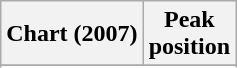<table class="wikitable sortable plainrowheaders" style="text-align:center">
<tr>
<th scope="col">Chart (2007)</th>
<th scope="col">Peak<br>position</th>
</tr>
<tr>
</tr>
<tr>
</tr>
<tr>
</tr>
<tr>
</tr>
<tr>
</tr>
<tr>
</tr>
<tr>
</tr>
</table>
